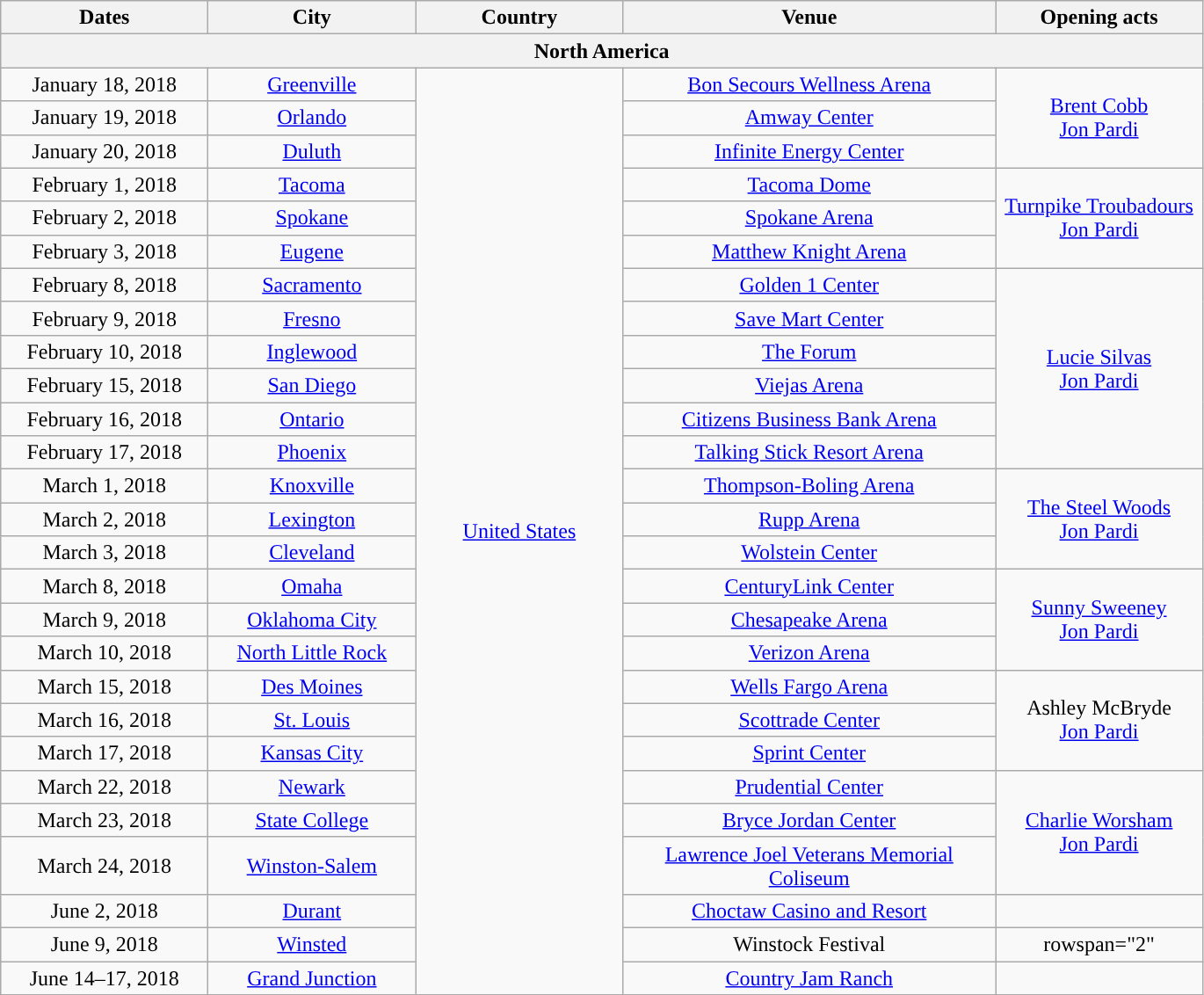<table class="wikitable" style="text-align:center;">
<tr>
<th style="width:150px;">Dates</th>
<th style="width:150px;">City</th>
<th style="width:150px;">Country</th>
<th style="width:275px;">Venue</th>
<th style="width:150px;">Opening acts</th>
</tr>
<tr>
<th colspan="5">North America</th>
</tr>
<tr>
<td>January 18, 2018</td>
<td><a href='#'>Greenville</a></td>
<td rowspan="27"><a href='#'>United States</a></td>
<td><a href='#'>Bon Secours Wellness Arena</a></td>
<td rowspan="3"><a href='#'>Brent Cobb</a><br><a href='#'>Jon Pardi</a></td>
</tr>
<tr>
<td>January 19, 2018</td>
<td><a href='#'>Orlando</a></td>
<td><a href='#'>Amway Center</a></td>
</tr>
<tr>
<td>January 20, 2018</td>
<td><a href='#'>Duluth</a></td>
<td><a href='#'>Infinite Energy Center</a></td>
</tr>
<tr>
<td>February 1, 2018</td>
<td><a href='#'>Tacoma</a></td>
<td><a href='#'>Tacoma Dome</a></td>
<td rowspan="3"><a href='#'>Turnpike Troubadours</a><br><a href='#'>Jon Pardi</a></td>
</tr>
<tr>
<td>February 2, 2018</td>
<td><a href='#'>Spokane</a></td>
<td><a href='#'>Spokane Arena</a></td>
</tr>
<tr>
<td>February 3, 2018</td>
<td><a href='#'>Eugene</a></td>
<td><a href='#'>Matthew Knight Arena</a></td>
</tr>
<tr>
<td>February 8, 2018</td>
<td><a href='#'>Sacramento</a></td>
<td><a href='#'>Golden 1 Center</a></td>
<td rowspan="6"><a href='#'>Lucie Silvas</a><br><a href='#'>Jon Pardi</a></td>
</tr>
<tr>
<td>February 9, 2018</td>
<td><a href='#'>Fresno</a></td>
<td><a href='#'>Save Mart Center</a></td>
</tr>
<tr>
<td>February 10, 2018</td>
<td><a href='#'>Inglewood</a></td>
<td><a href='#'>The Forum</a></td>
</tr>
<tr>
<td>February 15, 2018</td>
<td><a href='#'>San Diego</a></td>
<td><a href='#'>Viejas Arena</a></td>
</tr>
<tr>
<td>February 16, 2018</td>
<td><a href='#'>Ontario</a></td>
<td><a href='#'>Citizens Business Bank Arena</a></td>
</tr>
<tr>
<td>February 17, 2018</td>
<td><a href='#'>Phoenix</a></td>
<td><a href='#'>Talking Stick Resort Arena</a></td>
</tr>
<tr>
<td>March 1, 2018</td>
<td><a href='#'>Knoxville</a></td>
<td><a href='#'>Thompson-Boling Arena</a></td>
<td rowspan="3"><a href='#'>The Steel Woods</a><br><a href='#'>Jon Pardi</a></td>
</tr>
<tr>
<td>March 2, 2018</td>
<td><a href='#'>Lexington</a></td>
<td><a href='#'>Rupp Arena</a></td>
</tr>
<tr>
<td>March 3, 2018</td>
<td><a href='#'>Cleveland</a></td>
<td><a href='#'>Wolstein Center</a></td>
</tr>
<tr>
<td>March 8, 2018</td>
<td><a href='#'>Omaha</a></td>
<td><a href='#'>CenturyLink Center</a></td>
<td rowspan="3"><a href='#'>Sunny Sweeney</a><br><a href='#'>Jon Pardi</a></td>
</tr>
<tr>
<td>March 9, 2018</td>
<td><a href='#'>Oklahoma City</a></td>
<td><a href='#'>Chesapeake Arena</a></td>
</tr>
<tr>
<td>March 10, 2018</td>
<td><a href='#'>North Little Rock</a></td>
<td><a href='#'>Verizon Arena</a></td>
</tr>
<tr>
<td>March 15, 2018</td>
<td><a href='#'>Des Moines</a></td>
<td><a href='#'>Wells Fargo Arena</a></td>
<td rowspan="3">Ashley McBryde<br><a href='#'>Jon Pardi</a></td>
</tr>
<tr>
<td>March 16, 2018</td>
<td><a href='#'>St. Louis</a></td>
<td><a href='#'>Scottrade Center</a></td>
</tr>
<tr>
<td>March 17, 2018</td>
<td><a href='#'>Kansas City</a></td>
<td><a href='#'>Sprint Center</a></td>
</tr>
<tr>
<td>March 22, 2018</td>
<td><a href='#'>Newark</a></td>
<td><a href='#'>Prudential Center</a></td>
<td rowspan="3"><a href='#'>Charlie Worsham</a><br><a href='#'>Jon Pardi</a></td>
</tr>
<tr>
<td>March 23, 2018</td>
<td><a href='#'>State College</a></td>
<td><a href='#'>Bryce Jordan Center</a></td>
</tr>
<tr>
<td>March 24, 2018</td>
<td><a href='#'>Winston-Salem</a></td>
<td><a href='#'>Lawrence Joel Veterans Memorial Coliseum</a></td>
</tr>
<tr>
<td>June 2, 2018</td>
<td><a href='#'>Durant</a></td>
<td><a href='#'>Choctaw Casino and Resort</a></td>
<td></td>
</tr>
<tr>
<td>June 9, 2018</td>
<td><a href='#'>Winsted</a></td>
<td>Winstock Festival</td>
<td>rowspan="2" </td>
</tr>
<tr>
<td>June 14–17, 2018</td>
<td><a href='#'>Grand Junction</a></td>
<td><a href='#'>Country Jam Ranch</a></td>
</tr>
</table>
